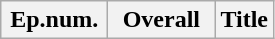<table class="wikitable plainrowheaders">
<tr>
<th style="width:4em;">Ep.num.</th>
<th style="width:4em;">Overall</th>
<th>Title<br>




</th>
</tr>
</table>
